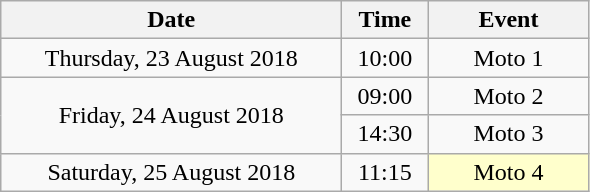<table class = "wikitable" style="text-align:center;">
<tr>
<th width=220>Date</th>
<th width=50>Time</th>
<th width=100>Event</th>
</tr>
<tr>
<td>Thursday, 23 August 2018</td>
<td>10:00</td>
<td>Moto 1</td>
</tr>
<tr>
<td rowspan=2>Friday, 24 August 2018</td>
<td>09:00</td>
<td>Moto 2</td>
</tr>
<tr>
<td>14:30</td>
<td>Moto 3</td>
</tr>
<tr>
<td>Saturday, 25 August 2018</td>
<td>11:15</td>
<td bgcolor=ffffcc>Moto 4</td>
</tr>
</table>
